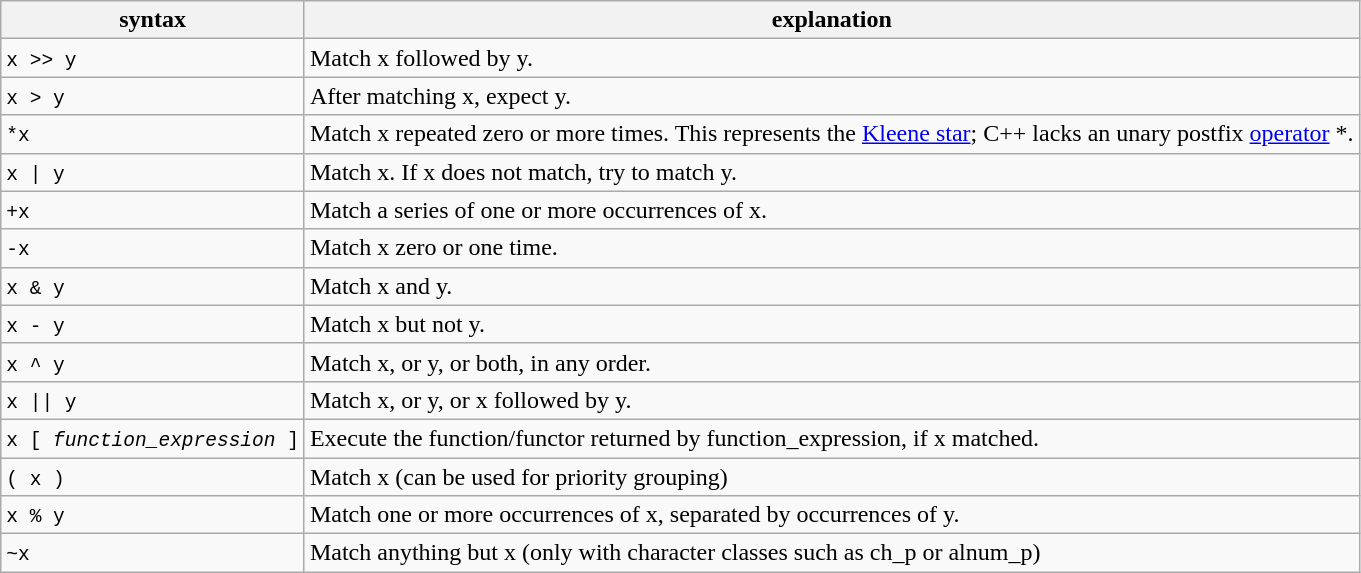<table class="wikitable">
<tr>
<th>syntax</th>
<th>explanation</th>
</tr>
<tr>
<td><code>x >> y</code></td>
<td>Match x followed by y.</td>
</tr>
<tr>
<td><code>x > y</code></td>
<td>After matching x, expect y.</td>
</tr>
<tr>
<td><code>*x</code></td>
<td>Match x repeated zero or more times. This represents the <a href='#'>Kleene star</a>; C++ lacks an unary postfix <a href='#'>operator</a> *.</td>
</tr>
<tr>
<td><code>x &#124; y</code></td>
<td>Match x.  If x does not match, try to match y.</td>
</tr>
<tr>
<td><code>+x</code></td>
<td>Match a series of one or more occurrences of x.</td>
</tr>
<tr>
<td><code>-x</code></td>
<td>Match x zero or one time.</td>
</tr>
<tr>
<td><code>x & y</code></td>
<td>Match x and y.</td>
</tr>
<tr>
<td><code>x - y</code></td>
<td>Match x but not y.</td>
</tr>
<tr>
<td><code>x ^ y</code></td>
<td>Match x, or y, or both, in any order.</td>
</tr>
<tr>
<td><code>x &#124;&#124; y</code></td>
<td>Match x, or y, or x followed by y.</td>
</tr>
<tr>
<td><code>x [ <em>function_expression</em> ]</code></td>
<td>Execute the function/functor returned by function_expression, if x matched.</td>
</tr>
<tr>
<td><code>( x )</code></td>
<td>Match x (can be used for priority grouping)</td>
</tr>
<tr>
<td><code>x % y</code></td>
<td>Match one or more occurrences of x, separated by occurrences of y.</td>
</tr>
<tr>
<td><code>~x</code></td>
<td>Match anything but x (only with character classes such as ch_p or alnum_p)</td>
</tr>
</table>
